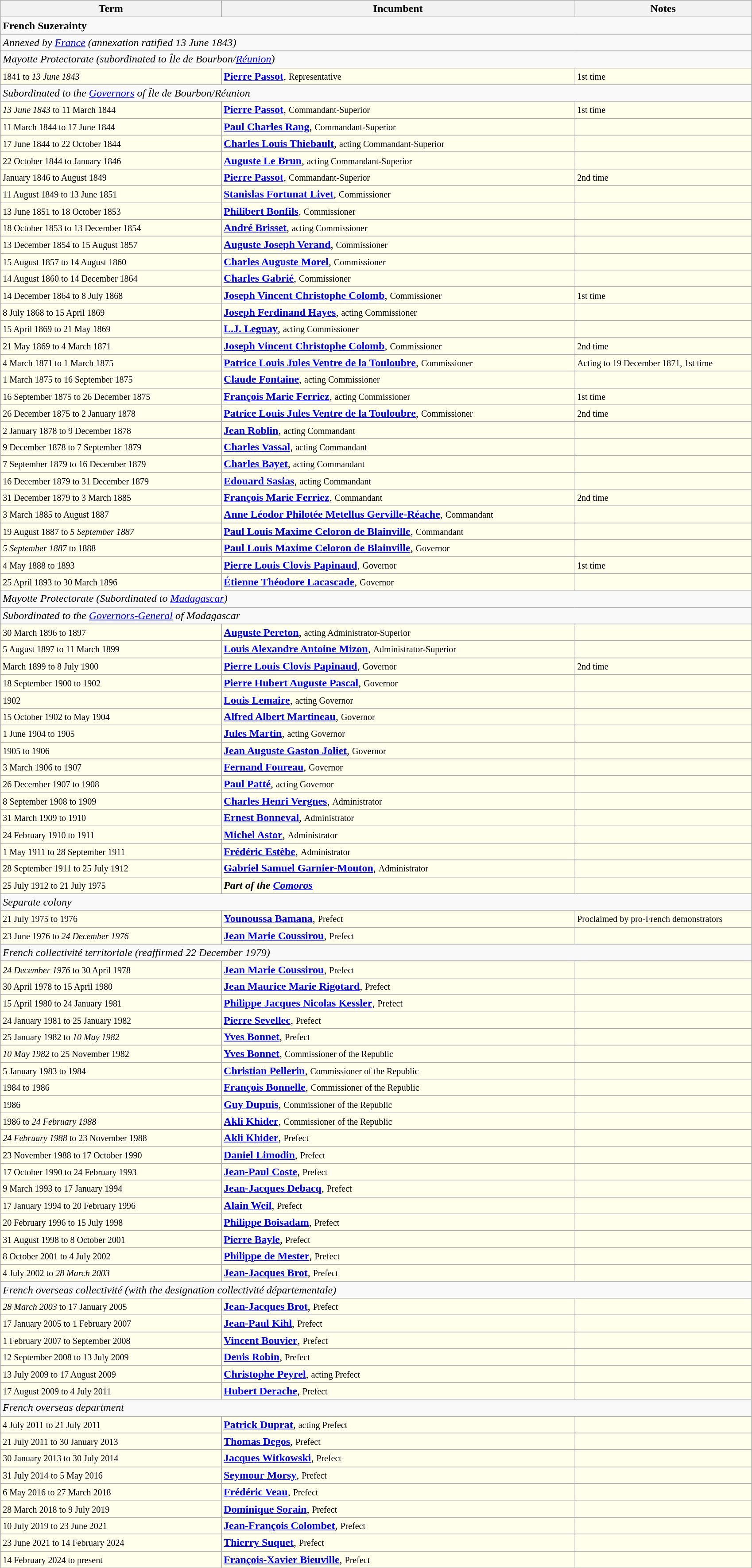<table class="wikitable">
<tr>
<th width="25%" align=left>Term</th>
<th width="40%" align=left>Incumbent</th>
<th width="20%" align=left>Notes</th>
</tr>
<tr valign=top>
<td colspan="3"><strong>French Suzerainty</strong></td>
</tr>
<tr valign=top>
<td colspan="3"><em>Annexed by <a href='#'>France</a> (annexation ratified 13 June 1843)</em></td>
</tr>
<tr valign=top>
<td colspan="3"><em>Mayotte Protectorate (subordinated to Île de Bourbon/<a href='#'>Réunion</a>)</em></td>
</tr>
<tr valign=top bgcolor="#ffffec">
<td><small>1841 to <em>13 June 1843</em></small></td>
<td><strong><a href='#'>Pierre Passot</a></strong>, <small>Representative</small></td>
<td><small>1st time</small></td>
</tr>
<tr valign=top>
<td colspan="3"><em>Subordinated to the <a href='#'>Governors</a> of Île de Bourbon/Réunion</em></td>
</tr>
<tr valign=top bgcolor="#ffffec">
<td><small><em>13 June 1843</em> to 11 March 1844</small></td>
<td><strong><a href='#'>Pierre Passot</a></strong>, <small>Commandant-Superior</small></td>
<td><small>1st time</small></td>
</tr>
<tr valign=top bgcolor="#ffffec">
<td><small>11 March 1844 to 17 June 1844</small></td>
<td><strong><a href='#'>Paul Charles Rang</a></strong>, <small>Commandant-Superior</small></td>
<td></td>
</tr>
<tr valign=top bgcolor="#ffffec">
<td><small>17 June 1844 to 22 October 1844</small></td>
<td><strong><a href='#'>Charles Louis Thiebault</a></strong>, <small>acting Commandant-Superior</small></td>
<td></td>
</tr>
<tr valign=top bgcolor="#ffffec">
<td><small>22 October 1844 to January 1846</small></td>
<td><strong><a href='#'>Auguste Le Brun</a></strong>, <small>acting Commandant-Superior</small></td>
<td></td>
</tr>
<tr valign=top bgcolor="#ffffec">
<td><small>January 1846 to August 1849</small></td>
<td><strong><a href='#'>Pierre Passot</a></strong>, <small>Commandant-Superior</small></td>
<td><small>2nd time</small></td>
</tr>
<tr valign=top bgcolor="#ffffec">
<td><small>11 August 1849 to 13 June 1851</small></td>
<td><strong><a href='#'>Stanislas Fortunat Livet</a></strong>, <small>Commissioner</small></td>
<td></td>
</tr>
<tr valign=top bgcolor="#ffffec">
<td><small>13 June 1851 to 18 October 1853</small></td>
<td><strong><a href='#'>Philibert Bonfils</a></strong>, <small>Commissioner</small></td>
<td></td>
</tr>
<tr valign=top bgcolor="#ffffec">
<td><small>18 October 1853 to 13 December 1854</small></td>
<td><strong><a href='#'>André Brisset</a></strong>, <small>acting Commissioner</small></td>
<td></td>
</tr>
<tr valign=top bgcolor="#ffffec">
<td><small>13 December 1854 to 15 August 1857</small></td>
<td><strong><a href='#'>Auguste Joseph Verand</a></strong>, <small>Commissioner</small></td>
<td></td>
</tr>
<tr valign=top bgcolor="#ffffec">
<td><small>15 August 1857 to 14 August 1860</small></td>
<td><strong><a href='#'>Charles Auguste Morel</a></strong>, <small>Commissioner</small></td>
<td></td>
</tr>
<tr valign=top bgcolor="#ffffec">
<td><small>14 August 1860 to 14 December 1864</small></td>
<td><strong><a href='#'>Charles Gabrié</a></strong>, <small>Commissioner</small></td>
<td></td>
</tr>
<tr valign=top bgcolor="#ffffec">
<td><small>14 December 1864 to 8 July 1868</small></td>
<td><strong><a href='#'>Joseph Vincent Christophe Colomb</a></strong>, <small>Commissioner</small></td>
<td><small>1st time</small></td>
</tr>
<tr valign=top bgcolor="#ffffec">
<td><small>8 July 1868 to 15 April 1869</small></td>
<td><strong><a href='#'>Joseph Ferdinand Hayes</a></strong>, <small>acting Commissioner</small></td>
<td></td>
</tr>
<tr valign=top bgcolor="#ffffec">
<td><small>15 April 1869 to 21 May 1869</small></td>
<td><strong><a href='#'>L.J. Leguay</a></strong>, <small>acting Commissioner</small></td>
<td></td>
</tr>
<tr valign=top bgcolor="#ffffec">
<td><small>21 May 1869 to 4 March 1871</small></td>
<td><strong><a href='#'>Joseph Vincent Christophe Colomb</a></strong>, <small>Commissioner</small></td>
<td><small>2nd time</small></td>
</tr>
<tr valign=top bgcolor="#ffffec">
<td><small>4 March 1871 to 1 March 1875</small></td>
<td><strong><a href='#'>Patrice Louis Jules Ventre de la Touloubre</a></strong>, <small>Commissioner</small></td>
<td><small>Acting to 19 December 1871, 1st time</small></td>
</tr>
<tr valign=top bgcolor="#ffffec">
<td><small>1 March 1875 to 16 September 1875</small></td>
<td><strong><a href='#'>Claude Fontaine</a></strong>, <small>acting Commissioner</small></td>
<td></td>
</tr>
<tr valign=top bgcolor="#ffffec">
<td><small>16 September 1875 to 26 December 1875</small></td>
<td><strong><a href='#'>François Marie Ferriez</a></strong>, <small>acting Commissioner</small></td>
<td><small>1st time</small></td>
</tr>
<tr valign=top bgcolor="#ffffec">
<td><small>26 December 1875 to 2 January 1878</small></td>
<td><strong><a href='#'>Patrice Louis Jules Ventre de la Touloubre</a></strong>, <small>Commissioner</small></td>
<td><small>2nd time</small></td>
</tr>
<tr valign=top bgcolor="#ffffec">
<td><small>2 January 1878 to 9 December 1878</small></td>
<td><strong><a href='#'>Jean Roblin</a></strong>, <small>acting Commandant</small></td>
<td></td>
</tr>
<tr valign=top bgcolor="#ffffec">
<td><small>9 December 1878 to 7 September 1879</small></td>
<td><strong><a href='#'>Charles Vassal</a></strong>, <small>acting Commandant</small></td>
<td></td>
</tr>
<tr valign=top bgcolor="#ffffec">
<td><small>7 September 1879 to 16 December 1879</small></td>
<td><strong><a href='#'>Charles Bayet</a></strong>, <small>acting Commandant</small></td>
<td></td>
</tr>
<tr valign=top bgcolor="#ffffec">
<td><small>16 December 1879 to 31 December 1879</small></td>
<td><strong><a href='#'>Edouard Sasias</a></strong>, <small>acting Commandant</small></td>
<td></td>
</tr>
<tr valign=top bgcolor="#ffffec">
<td><small>31 December 1879 to 3 March 1885</small></td>
<td><strong><a href='#'>François Marie Ferriez</a></strong>, <small>Commandant</small></td>
<td><small>2nd time</small></td>
</tr>
<tr valign=top bgcolor="#ffffec">
<td><small>3 March 1885 to August 1887</small></td>
<td><strong><a href='#'>Anne Léodor Philotée Metellus Gerville-Réache</a></strong>, <small>Commandant</small></td>
<td></td>
</tr>
<tr valign=top bgcolor="#ffffec">
<td><small>19 August 1887 to <em>5 September 1887</em></small></td>
<td><strong><a href='#'>Paul Louis Maxime Celoron de Blainville</a></strong>, <small>Commandant</small></td>
<td></td>
</tr>
<tr valign=top bgcolor="#ffffec">
<td><small><em>5 September 1887</em> to 1888</small></td>
<td><strong><a href='#'>Paul Louis Maxime Celoron de Blainville</a></strong>, <small>Governor</small></td>
<td></td>
</tr>
<tr valign=top bgcolor="#ffffec">
<td><small>4 May 1888 to 1893</small></td>
<td><strong><a href='#'>Pierre Louis Clovis Papinaud</a></strong>, <small>Governor</small></td>
<td><small>1st time</small></td>
</tr>
<tr valign=top bgcolor="#ffffec">
<td><small>25 April 1893 to 30 March 1896</small></td>
<td><strong><a href='#'>Étienne Théodore Lacascade</a></strong>, <small>Governor</small></td>
<td></td>
</tr>
<tr valign=top>
<td colspan="3"><em>Mayotte Protectorate (Subordinated to <a href='#'>Madagascar</a>)</em></td>
</tr>
<tr valign=top>
<td colspan="3"><em>Subordinated to the <a href='#'>Governors-General</a> of Madagascar</em></td>
</tr>
<tr valign=top bgcolor="#ffffec">
<td><small>30 March 1896 to 1897</small></td>
<td><strong><a href='#'>Auguste Pereton</a></strong>, <small>acting Administrator-Superior</small></td>
<td></td>
</tr>
<tr valign=top bgcolor="#ffffec">
<td><small>5 August 1897 to 11 March 1899</small></td>
<td><strong><a href='#'>Louis Alexandre Antoine Mizon</a></strong>, <small>Administrator-Superior</small></td>
<td></td>
</tr>
<tr valign=top bgcolor="#ffffec">
<td><small>March 1899 to 8 July 1900</small></td>
<td><strong><a href='#'>Pierre Louis Clovis Papinaud</a></strong>, <small>Governor</small></td>
<td><small>2nd time</small></td>
</tr>
<tr valign=top bgcolor="#ffffec">
<td><small>18 September 1900 to 1902</small></td>
<td><strong><a href='#'>Pierre Hubert Auguste Pascal</a></strong>, <small>Governor</small></td>
<td></td>
</tr>
<tr valign=top bgcolor="#ffffec">
<td><small>1902</small></td>
<td><strong><a href='#'>Louis Lemaire</a></strong>, <small>acting Governor</small></td>
<td></td>
</tr>
<tr valign=top bgcolor="#ffffec">
<td><small>15 October 1902 to May 1904</small></td>
<td><strong><a href='#'>Alfred Albert Martineau</a></strong>, <small>Governor</small></td>
<td></td>
</tr>
<tr valign=top bgcolor="#ffffec">
<td><small>1 June 1904 to 1905</small></td>
<td><strong><a href='#'>Jules Martin</a></strong>, <small>acting Governor</small></td>
<td></td>
</tr>
<tr valign=top bgcolor="#ffffec">
<td><small>1905 to 1906</small></td>
<td><strong><a href='#'>Jean Auguste Gaston Joliet</a></strong>, <small>Governor</small></td>
<td></td>
</tr>
<tr valign=top bgcolor="#ffffec">
<td><small>3 March 1906 to 1907</small></td>
<td><strong><a href='#'>Fernand Foureau</a></strong>, <small>Governor</small></td>
<td></td>
</tr>
<tr valign=top bgcolor="#ffffec">
<td><small>26 December 1907 to 1908</small></td>
<td><strong><a href='#'>Paul Patté</a></strong>, <small>acting Governor</small></td>
<td></td>
</tr>
<tr valign=top bgcolor="#ffffec">
<td><small>8 September 1908 to 1909</small></td>
<td><strong><a href='#'>Charles Henri Vergnes</a></strong>, <small>Administrator</small></td>
<td></td>
</tr>
<tr valign=top bgcolor="#ffffec">
<td><small>31 March 1909 to 1910</small></td>
<td><strong><a href='#'>Ernest Bonneval</a></strong>, <small>Administrator</small></td>
<td></td>
</tr>
<tr valign=top bgcolor="#ffffec">
<td><small>24 February 1910 to 1911</small></td>
<td><strong><a href='#'>Michel Astor</a></strong>, <small>Administrator</small></td>
<td></td>
</tr>
<tr valign=top bgcolor="#ffffec">
<td><small>1 May 1911 to 28 September 1911</small></td>
<td><strong><a href='#'>Frédéric Estèbe</a></strong>, <small>Administrator</small></td>
<td></td>
</tr>
<tr valign=top bgcolor="#ffffec">
<td><small>28 September 1911 to 25 July 1912</small></td>
<td><strong><a href='#'>Gabriel Samuel Garnier-Mouton</a></strong>, <small>Administrator</small></td>
<td></td>
</tr>
<tr valign=top bgcolor="#ffffec">
<td><small>25 July 1912 to 21 July 1975</small></td>
<td><strong><em>Part of the <a href='#'>Comoros</a></em></strong></td>
<td></td>
</tr>
<tr valign=top>
<td colspan="3"><em>Separate colony</em></td>
</tr>
<tr valign=top bgcolor="#ffffec">
<td><small>21 July 1975 to 1976</small></td>
<td><strong><a href='#'>Younoussa Bamana</a></strong>, <small>Prefect</small></td>
<td><small>Proclaimed by pro-French demonstrators</small></td>
</tr>
<tr valign=top bgcolor="#ffffec">
<td><small>23 June 1976 to <em>24 December 1976</em></small></td>
<td><strong><a href='#'>Jean Marie Coussirou</a></strong>, <small>Prefect</small></td>
<td></td>
</tr>
<tr valign=top>
<td colspan="3"><em>French collectivité territoriale (reaffirmed 22 December 1979)</em></td>
</tr>
<tr valign=top bgcolor="#ffffec">
<td><small><em>24 December 1976</em> to 30 April 1978</small></td>
<td><strong><a href='#'>Jean Marie Coussirou</a></strong>, <small>Prefect</small></td>
<td></td>
</tr>
<tr valign=top bgcolor="#ffffec">
<td><small>30 April 1978 to 15 April 1980</small></td>
<td><strong><a href='#'>Jean Maurice Marie Rigotard</a></strong>, <small>Prefect</small></td>
<td></td>
</tr>
<tr valign=top bgcolor="#ffffec">
<td><small>15 April 1980 to 24 January 1981</small></td>
<td><strong><a href='#'>Philippe Jacques Nicolas Kessler</a></strong>, <small>Prefect</small></td>
<td></td>
</tr>
<tr valign=top bgcolor="#ffffec">
<td><small>24 January 1981 to 25 January 1982</small></td>
<td><strong><a href='#'>Pierre Sevellec</a></strong>, <small>Prefect</small></td>
<td></td>
</tr>
<tr valign=top bgcolor="#ffffec">
<td><small>25 January 1982 to <em>10 May 1982</em></small></td>
<td><strong><a href='#'>Yves Bonnet</a></strong>, <small>Prefect</small></td>
<td></td>
</tr>
<tr valign=top bgcolor="#ffffec">
<td><small><em>10 May 1982</em> to 25 November 1982</small></td>
<td><strong><a href='#'>Yves Bonnet</a></strong>, <small>Commissioner of the Republic</small></td>
<td></td>
</tr>
<tr valign=top bgcolor="#ffffec">
<td><small>5 January 1983 to 1984</small></td>
<td><strong><a href='#'>Christian Pellerin</a></strong>, <small>Commissioner of the Republic</small></td>
<td></td>
</tr>
<tr valign=top bgcolor="#ffffec">
<td><small>1984 to 1986</small></td>
<td><strong><a href='#'>François Bonnelle</a></strong>, <small>Commissioner of the Republic</small></td>
<td></td>
</tr>
<tr valign=top bgcolor="#ffffec">
<td><small>1986</small></td>
<td><strong><a href='#'>Guy Dupuis</a></strong>, <small>Commissioner of the Republic</small></td>
<td></td>
</tr>
<tr valign=top bgcolor="#ffffec">
<td><small>1986 to <em>24 February 1988</em></small></td>
<td><strong><a href='#'>Akli Khider</a></strong>, <small>Commissioner of the Republic</small></td>
<td></td>
</tr>
<tr valign=top bgcolor="#ffffec">
<td><small><em>24 February 1988</em> to 23 November 1988</small></td>
<td><strong><a href='#'>Akli Khider</a></strong>, <small>Prefect</small></td>
<td></td>
</tr>
<tr valign=top bgcolor="#ffffec">
<td><small>23 November 1988 to 17 October 1990</small></td>
<td><strong><a href='#'>Daniel Limodin</a></strong>, <small>Prefect</small></td>
<td></td>
</tr>
<tr valign=top bgcolor="#ffffec">
<td><small>17 October 1990 to 24 February 1993</small></td>
<td><strong><a href='#'>Jean-Paul Coste</a></strong>, <small>Prefect</small></td>
<td></td>
</tr>
<tr valign=top bgcolor="#ffffec">
<td><small>9 March 1993 to 17 January 1994</small></td>
<td><strong><a href='#'>Jean-Jacques Debacq</a></strong>, <small>Prefect</small></td>
<td></td>
</tr>
<tr valign=top bgcolor="#ffffec">
<td><small>17 January 1994 to 20 February 1996</small></td>
<td><strong><a href='#'>Alain Weil</a></strong>, <small>Prefect</small></td>
<td></td>
</tr>
<tr valign=top bgcolor="#ffffec">
<td><small>20 February 1996 to 15 July 1998</small></td>
<td><strong><a href='#'>Philippe Boisadam</a></strong>, <small>Prefect</small></td>
<td></td>
</tr>
<tr valign=top bgcolor="#ffffec">
<td><small>31 August 1998 to 8 October 2001</small></td>
<td><strong><a href='#'>Pierre Bayle</a></strong>, <small>Prefect</small></td>
<td></td>
</tr>
<tr valign=top bgcolor="#ffffec">
<td><small>8 October 2001 to 4 July 2002</small></td>
<td><strong><a href='#'>Philippe de Mester</a></strong>, <small>Prefect</small></td>
<td></td>
</tr>
<tr valign=top bgcolor="#ffffec">
<td><small>4 July 2002 to <em>28 March 2003</em></small></td>
<td><strong><a href='#'>Jean-Jacques Brot</a></strong>, <small>Prefect</small></td>
<td></td>
</tr>
<tr valign=top>
<td colspan="3"><em>French overseas collectivité (with the designation collectivité départementale)</em></td>
</tr>
<tr valign=top bgcolor="#ffffec">
<td><small><em>28 March 2003</em> to 17 January 2005</small></td>
<td><strong><a href='#'>Jean-Jacques Brot</a></strong>, <small>Prefect</small></td>
<td></td>
</tr>
<tr valign=top bgcolor="#ffffec">
<td><small>17 January 2005 to 1 February 2007</small></td>
<td><strong><a href='#'>Jean-Paul Kihl</a></strong>, <small>Prefect</small></td>
<td></td>
</tr>
<tr valign=top bgcolor="#ffffec">
<td><small>1 February 2007 to September 2008</small></td>
<td><strong><a href='#'>Vincent Bouvier</a></strong>, <small>Prefect</small></td>
<td></td>
</tr>
<tr valign=top bgcolor="#ffffec">
<td><small>12 September 2008 to 13 July 2009</small></td>
<td><strong><a href='#'>Denis Robin</a></strong>, <small>Prefect</small></td>
<td></td>
</tr>
<tr valign=top bgcolor="#ffffec">
<td><small>13 July 2009 to 17 August 2009</small></td>
<td><strong><a href='#'>Christophe Peyrel</a></strong>, <small>acting Prefect</small></td>
<td></td>
</tr>
<tr valign=top bgcolor="#ffffec">
<td><small>17 August 2009 to 4 July 2011</small></td>
<td><strong><a href='#'>Hubert Derache</a></strong>, <small>Prefect</small></td>
<td></td>
</tr>
<tr valign=top>
<td colspan="3"><em>French overseas department</em></td>
</tr>
<tr valign=top bgcolor="#ffffec">
<td><small>4 July 2011 to 21 July 2011</small></td>
<td><strong><a href='#'>Patrick Duprat</a></strong>, <small>acting Prefect</small></td>
<td></td>
</tr>
<tr valign=top bgcolor="#ffffec">
<td><small>21 July 2011 to 30 January 2013</small></td>
<td><strong><a href='#'>Thomas Degos</a></strong>, <small>Prefect</small></td>
<td></td>
</tr>
<tr valign=top bgcolor="#ffffec">
<td><small>30 January 2013 to 30 July 2014</small></td>
<td><strong><a href='#'>Jacques Witkowski</a></strong>, <small>Prefect</small></td>
<td></td>
</tr>
<tr valign=top bgcolor="#ffffec">
<td><small>31 July 2014 to 5 May 2016</small></td>
<td><strong><a href='#'>Seymour Morsy</a></strong>, <small>Prefect</small></td>
<td></td>
</tr>
<tr valign=top bgcolor="#ffffec">
<td><small>6 May 2016 to 27 March 2018</small></td>
<td><strong><a href='#'>Frédéric Veau</a></strong>, <small>Prefect</small></td>
<td></td>
</tr>
<tr valign=top bgcolor="#ffffec">
<td><small>28 March 2018 to 9 July 2019</small></td>
<td><strong><a href='#'>Dominique Sorain</a></strong>, <small>Prefect</small></td>
<td></td>
</tr>
<tr valign=top bgcolor="#ffffec">
<td><small>10 July 2019 to 23 June 2021</small></td>
<td><strong><a href='#'>Jean-François Colombet</a></strong>, <small>Prefect</small></td>
<td></td>
</tr>
<tr valign=top bgcolor="#ffffec">
<td><small>23 June 2021 to 14 February 2024</small></td>
<td><strong><a href='#'>Thierry Suquet</a></strong>, <small>Prefect</small></td>
<td></td>
</tr>
<tr valign=top bgcolor="#ffffec">
<td><small>14 February 2024 to present</small></td>
<td><strong><a href='#'>François-Xavier Bieuville</a></strong>, <small>Prefect</small></td>
<td></td>
</tr>
</table>
